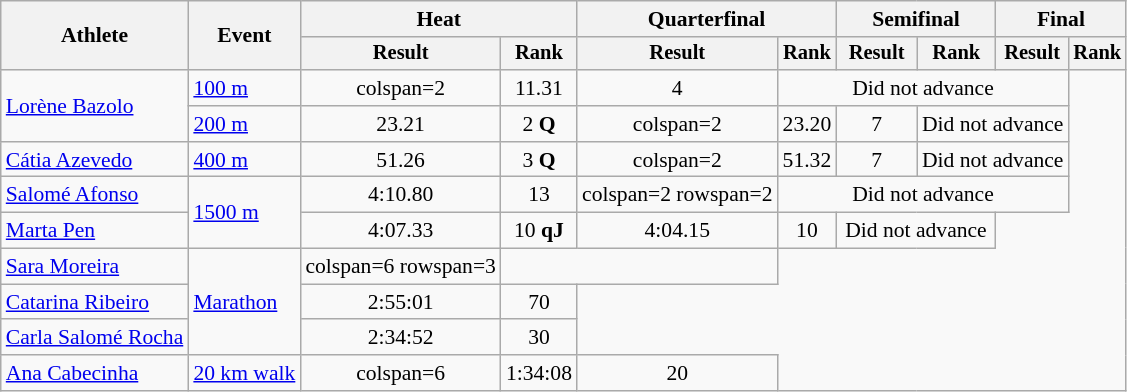<table class="wikitable" style="font-size:90%">
<tr>
<th rowspan="2">Athlete</th>
<th rowspan="2">Event</th>
<th colspan="2">Heat</th>
<th colspan="2">Quarterfinal</th>
<th colspan="2">Semifinal</th>
<th colspan="2">Final</th>
</tr>
<tr style="font-size:95%">
<th>Result</th>
<th>Rank</th>
<th>Result</th>
<th>Rank</th>
<th>Result</th>
<th>Rank</th>
<th>Result</th>
<th>Rank</th>
</tr>
<tr align=center>
<td align=left rowspan=2><a href='#'>Lorène Bazolo</a></td>
<td align=left><a href='#'>100 m</a></td>
<td>colspan=2 </td>
<td>11.31</td>
<td>4</td>
<td colspan=4>Did not advance</td>
</tr>
<tr align=center>
<td align=left><a href='#'>200 m</a></td>
<td>23.21</td>
<td>2 <strong>Q</strong></td>
<td>colspan=2 </td>
<td>23.20</td>
<td>7</td>
<td colspan=2>Did not advance</td>
</tr>
<tr align=center>
<td align=left><a href='#'>Cátia Azevedo</a></td>
<td align=left><a href='#'>400 m</a></td>
<td>51.26</td>
<td>3 <strong>Q</strong></td>
<td>colspan=2 </td>
<td>51.32</td>
<td>7</td>
<td colspan=2>Did not advance</td>
</tr>
<tr align=center>
<td align=left><a href='#'>Salomé Afonso</a></td>
<td align=left rowspan=2><a href='#'>1500 m</a></td>
<td>4:10.80</td>
<td>13</td>
<td>colspan=2 rowspan=2 </td>
<td colspan=4>Did not advance</td>
</tr>
<tr align=center>
<td align=left><a href='#'>Marta Pen</a></td>
<td>4:07.33</td>
<td>10 <strong>qJ</strong></td>
<td>4:04.15</td>
<td>10</td>
<td colspan=2>Did not advance</td>
</tr>
<tr align=center>
<td align=left><a href='#'>Sara Moreira</a></td>
<td align=left rowspan=3><a href='#'>Marathon</a></td>
<td>colspan=6 rowspan=3 </td>
<td colspan=2></td>
</tr>
<tr align=center>
<td align=left><a href='#'>Catarina Ribeiro</a></td>
<td>2:55:01</td>
<td>70</td>
</tr>
<tr align=center>
<td align=left><a href='#'>Carla Salomé Rocha</a></td>
<td>2:34:52</td>
<td>30</td>
</tr>
<tr align=center>
<td align=left><a href='#'>Ana Cabecinha</a></td>
<td align=left><a href='#'>20 km walk</a></td>
<td>colspan=6 </td>
<td>1:34:08</td>
<td>20</td>
</tr>
</table>
